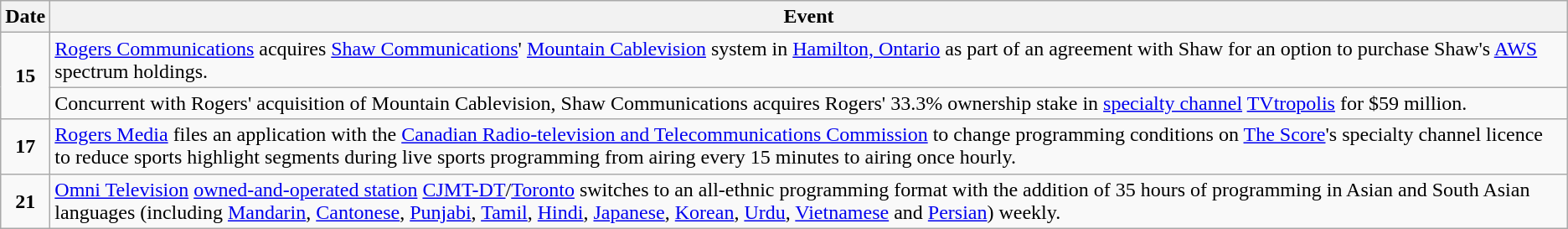<table class="wikitable">
<tr>
<th>Date</th>
<th>Event</th>
</tr>
<tr>
<td style="text-align:center;" rowspan="2"><strong>15</strong></td>
<td><a href='#'>Rogers Communications</a> acquires <a href='#'>Shaw Communications</a>' <a href='#'>Mountain Cablevision</a> system in <a href='#'>Hamilton, Ontario</a> as part of an agreement with Shaw for an option to purchase Shaw's <a href='#'>AWS</a> spectrum holdings.</td>
</tr>
<tr>
<td>Concurrent with Rogers' acquisition of Mountain Cablevision, Shaw Communications acquires Rogers' 33.3% ownership stake in <a href='#'>specialty channel</a> <a href='#'>TVtropolis</a> for $59 million.</td>
</tr>
<tr>
<td style="text-align:center;"><strong>17</strong></td>
<td><a href='#'>Rogers Media</a> files an application with the <a href='#'>Canadian Radio-television and Telecommunications Commission</a> to change programming conditions on <a href='#'>The Score</a>'s specialty channel licence to reduce sports highlight segments during live sports programming from airing every 15 minutes to airing once hourly.</td>
</tr>
<tr>
<td style="text-align:center;"><strong>21</strong></td>
<td><a href='#'>Omni Television</a> <a href='#'>owned-and-operated station</a> <a href='#'>CJMT-DT</a>/<a href='#'>Toronto</a> switches to an all-ethnic programming format with the addition of 35 hours of programming in Asian and South Asian languages (including <a href='#'>Mandarin</a>, <a href='#'>Cantonese</a>, <a href='#'>Punjabi</a>, <a href='#'>Tamil</a>, <a href='#'>Hindi</a>, <a href='#'>Japanese</a>, <a href='#'>Korean</a>, <a href='#'>Urdu</a>, <a href='#'>Vietnamese</a> and <a href='#'>Persian</a>) weekly.</td>
</tr>
</table>
